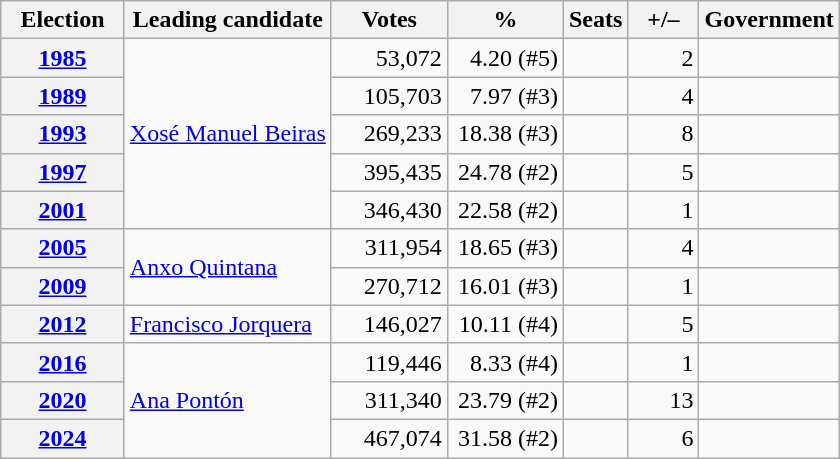<table class="wikitable" style="text-align:right;">
<tr>
<th width="75">Election</th>
<th>Leading candidate</th>
<th width="70">Votes</th>
<th width="70">%</th>
<th>Seats</th>
<th width="40">+/–</th>
<th>Government</th>
</tr>
<tr>
<th><a href='#'>1985</a></th>
<td rowspan="5" align="left"><a href='#'>Xosé Manuel Beiras</a></td>
<td>53,072</td>
<td>4.20 (#5)</td>
<td></td>
<td>2</td>
<td></td>
</tr>
<tr>
<th><a href='#'>1989</a></th>
<td>105,703</td>
<td>7.97 (#3)</td>
<td></td>
<td>4</td>
<td></td>
</tr>
<tr>
<th><a href='#'>1993</a></th>
<td>269,233</td>
<td>18.38 (#3)</td>
<td></td>
<td>8</td>
<td></td>
</tr>
<tr>
<th><a href='#'>1997</a></th>
<td>395,435</td>
<td>24.78 (#2)</td>
<td></td>
<td>5</td>
<td></td>
</tr>
<tr>
<th><a href='#'>2001</a></th>
<td>346,430</td>
<td>22.58 (#2)</td>
<td></td>
<td>1</td>
<td></td>
</tr>
<tr>
<th><a href='#'>2005</a></th>
<td rowspan="2" align="left"><a href='#'>Anxo Quintana</a></td>
<td>311,954</td>
<td>18.65 (#3)</td>
<td></td>
<td>4</td>
<td></td>
</tr>
<tr>
<th><a href='#'>2009</a></th>
<td>270,712</td>
<td>16.01 (#3)</td>
<td></td>
<td>1</td>
<td></td>
</tr>
<tr>
<th><a href='#'>2012</a></th>
<td align="left"><a href='#'>Francisco Jorquera</a></td>
<td>146,027</td>
<td>10.11 (#4)</td>
<td></td>
<td>5</td>
<td></td>
</tr>
<tr>
<th><a href='#'>2016</a></th>
<td rowspan="3" align="left"><a href='#'>Ana Pontón</a></td>
<td>119,446</td>
<td>8.33 (#4)</td>
<td></td>
<td>1</td>
<td></td>
</tr>
<tr>
<th><a href='#'>2020</a></th>
<td>311,340</td>
<td>23.79 (#2)</td>
<td></td>
<td>13</td>
<td></td>
</tr>
<tr>
<th><a href='#'>2024</a></th>
<td>467,074</td>
<td>31.58 (#2)</td>
<td></td>
<td>6</td>
<td></td>
</tr>
</table>
